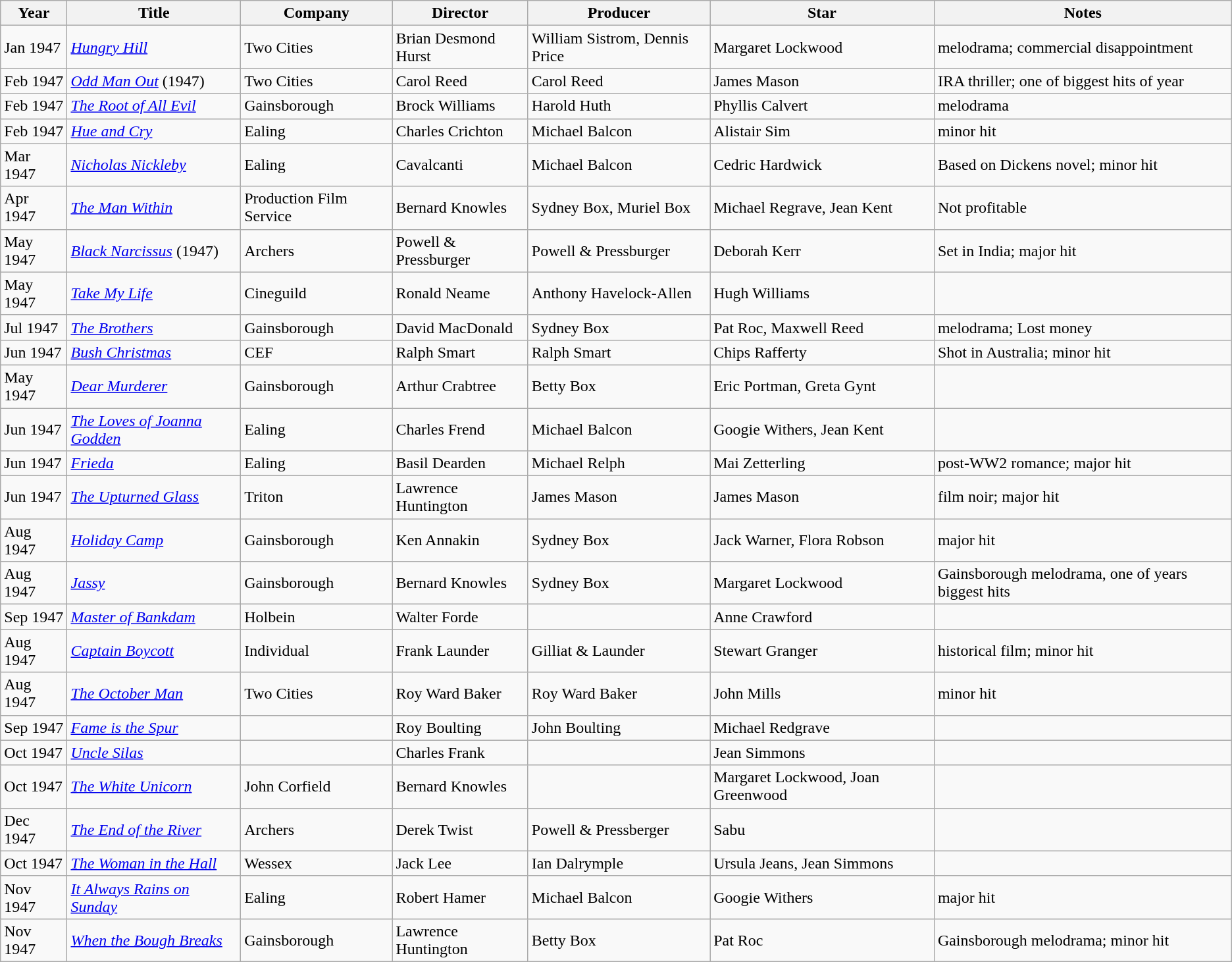<table class="wikitable sortable">
<tr>
<th>Year</th>
<th>Title</th>
<th>Company</th>
<th>Director</th>
<th>Producer</th>
<th>Star</th>
<th>Notes</th>
</tr>
<tr>
<td>Jan 1947</td>
<td><em><a href='#'>Hungry Hill</a></em></td>
<td>Two Cities</td>
<td>Brian Desmond Hurst</td>
<td>William Sistrom, Dennis Price</td>
<td>Margaret Lockwood</td>
<td>melodrama; commercial disappointment</td>
</tr>
<tr>
<td>Feb 1947</td>
<td><em><a href='#'>Odd Man Out</a></em> (1947)</td>
<td>Two Cities</td>
<td>Carol Reed</td>
<td>Carol Reed</td>
<td>James Mason</td>
<td>IRA thriller; one of biggest hits of year</td>
</tr>
<tr>
<td>Feb 1947</td>
<td><em><a href='#'>The Root of All Evil</a></em></td>
<td>Gainsborough</td>
<td>Brock Williams</td>
<td>Harold Huth</td>
<td>Phyllis Calvert</td>
<td>melodrama</td>
</tr>
<tr>
<td>Feb 1947</td>
<td><em><a href='#'>Hue and Cry</a></em></td>
<td>Ealing</td>
<td>Charles Crichton</td>
<td>Michael Balcon</td>
<td>Alistair Sim</td>
<td>minor hit</td>
</tr>
<tr>
<td>Mar 1947</td>
<td><em><a href='#'>Nicholas Nickleby</a></em></td>
<td>Ealing</td>
<td>Cavalcanti</td>
<td>Michael Balcon</td>
<td>Cedric Hardwick</td>
<td>Based on Dickens novel; minor hit</td>
</tr>
<tr>
<td>Apr 1947</td>
<td><em><a href='#'>The Man Within</a></em></td>
<td>Production Film Service</td>
<td>Bernard Knowles</td>
<td>Sydney Box, Muriel Box</td>
<td>Michael Regrave, Jean Kent</td>
<td>Not profitable</td>
</tr>
<tr>
<td>May 1947</td>
<td><em><a href='#'>Black Narcissus</a></em> (1947)</td>
<td>Archers</td>
<td>Powell & Pressburger</td>
<td>Powell & Pressburger</td>
<td>Deborah Kerr</td>
<td>Set in India; major hit</td>
</tr>
<tr>
<td>May 1947</td>
<td><em><a href='#'>Take My Life</a></em></td>
<td>Cineguild</td>
<td>Ronald Neame</td>
<td>Anthony Havelock-Allen</td>
<td>Hugh Williams</td>
<td></td>
</tr>
<tr>
<td>Jul 1947</td>
<td><em><a href='#'>The Brothers</a></em></td>
<td>Gainsborough</td>
<td>David MacDonald</td>
<td>Sydney Box</td>
<td>Pat Roc, Maxwell Reed</td>
<td>melodrama; Lost money</td>
</tr>
<tr>
<td>Jun 1947</td>
<td><em><a href='#'>Bush Christmas</a></em></td>
<td>CEF</td>
<td>Ralph Smart</td>
<td>Ralph Smart</td>
<td>Chips Rafferty</td>
<td>Shot in Australia; minor hit</td>
</tr>
<tr>
<td>May 1947</td>
<td><em><a href='#'>Dear Murderer</a></em></td>
<td>Gainsborough</td>
<td>Arthur Crabtree</td>
<td>Betty Box</td>
<td>Eric Portman, Greta Gynt</td>
<td></td>
</tr>
<tr>
<td>Jun 1947</td>
<td><em><a href='#'>The Loves of Joanna Godden</a></em></td>
<td>Ealing</td>
<td>Charles Frend</td>
<td>Michael Balcon</td>
<td>Googie Withers, Jean Kent</td>
<td></td>
</tr>
<tr>
<td>Jun 1947</td>
<td><em><a href='#'>Frieda</a></em></td>
<td>Ealing</td>
<td>Basil Dearden</td>
<td>Michael Relph</td>
<td>Mai Zetterling</td>
<td>post-WW2 romance; major hit</td>
</tr>
<tr>
<td>Jun 1947</td>
<td><em><a href='#'>The Upturned Glass</a></em></td>
<td>Triton</td>
<td>Lawrence Huntington</td>
<td>James Mason</td>
<td>James Mason</td>
<td>film noir; major hit</td>
</tr>
<tr>
<td>Aug 1947</td>
<td><em><a href='#'>Holiday Camp</a></em></td>
<td>Gainsborough</td>
<td>Ken Annakin</td>
<td>Sydney Box</td>
<td>Jack Warner, Flora Robson</td>
<td>major hit</td>
</tr>
<tr>
<td>Aug 1947</td>
<td><em><a href='#'>Jassy</a></em></td>
<td>Gainsborough</td>
<td>Bernard Knowles</td>
<td>Sydney Box</td>
<td>Margaret Lockwood</td>
<td>Gainsborough melodrama, one of years biggest hits</td>
</tr>
<tr>
<td>Sep 1947</td>
<td><em><a href='#'>Master of Bankdam</a></em></td>
<td>Holbein</td>
<td>Walter Forde</td>
<td></td>
<td>Anne Crawford</td>
<td></td>
</tr>
<tr>
<td>Aug 1947</td>
<td><em><a href='#'>Captain Boycott</a></em></td>
<td>Individual</td>
<td>Frank Launder</td>
<td>Gilliat & Launder</td>
<td>Stewart Granger</td>
<td>historical film; minor hit</td>
</tr>
<tr>
<td>Aug 1947</td>
<td><em><a href='#'>The October Man</a></em></td>
<td>Two Cities</td>
<td>Roy Ward Baker</td>
<td>Roy Ward Baker</td>
<td>John Mills</td>
<td>minor hit</td>
</tr>
<tr>
<td>Sep 1947</td>
<td><em><a href='#'>Fame is the Spur</a></em></td>
<td></td>
<td>Roy Boulting</td>
<td>John Boulting</td>
<td>Michael Redgrave</td>
<td></td>
</tr>
<tr>
<td>Oct 1947</td>
<td><em><a href='#'>Uncle Silas</a></em></td>
<td></td>
<td>Charles Frank</td>
<td></td>
<td>Jean Simmons</td>
<td></td>
</tr>
<tr>
<td>Oct 1947</td>
<td><em><a href='#'>The White Unicorn</a></em></td>
<td>John Corfield</td>
<td>Bernard Knowles</td>
<td></td>
<td>Margaret Lockwood, Joan Greenwood</td>
<td></td>
</tr>
<tr>
<td>Dec 1947</td>
<td><em><a href='#'>The End of the River</a></em></td>
<td>Archers</td>
<td>Derek Twist</td>
<td>Powell & Pressberger</td>
<td>Sabu</td>
<td></td>
</tr>
<tr>
<td>Oct 1947</td>
<td><em><a href='#'>The Woman in the Hall</a></em></td>
<td>Wessex</td>
<td>Jack Lee</td>
<td>Ian Dalrymple</td>
<td>Ursula Jeans, Jean Simmons</td>
<td></td>
</tr>
<tr>
<td>Nov 1947</td>
<td><em><a href='#'>It Always Rains on Sunday</a></em></td>
<td>Ealing</td>
<td>Robert Hamer</td>
<td>Michael Balcon</td>
<td>Googie Withers</td>
<td>major hit</td>
</tr>
<tr>
<td>Nov 1947</td>
<td><em><a href='#'>When the Bough Breaks</a></em></td>
<td>Gainsborough</td>
<td>Lawrence Huntington</td>
<td>Betty Box</td>
<td>Pat Roc</td>
<td>Gainsborough melodrama; minor hit</td>
</tr>
</table>
